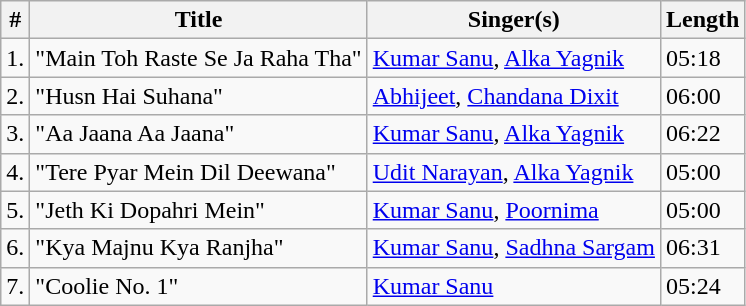<table class="wikitable sortable">
<tr>
<th>#</th>
<th>Title</th>
<th>Singer(s)</th>
<th>Length</th>
</tr>
<tr>
<td>1.</td>
<td>"Main Toh Raste Se Ja Raha Tha"</td>
<td><a href='#'>Kumar Sanu</a>, <a href='#'>Alka Yagnik</a></td>
<td>05:18</td>
</tr>
<tr>
<td>2.</td>
<td>"Husn Hai Suhana"</td>
<td><a href='#'>Abhijeet</a>, <a href='#'>Chandana Dixit</a></td>
<td>06:00</td>
</tr>
<tr>
<td>3.</td>
<td>"Aa Jaana Aa Jaana"</td>
<td><a href='#'>Kumar Sanu</a>, <a href='#'>Alka Yagnik</a></td>
<td>06:22</td>
</tr>
<tr>
<td>4.</td>
<td>"Tere Pyar Mein Dil Deewana"</td>
<td><a href='#'>Udit Narayan</a>, <a href='#'>Alka Yagnik</a></td>
<td>05:00</td>
</tr>
<tr>
<td>5.</td>
<td>"Jeth Ki Dopahri Mein"</td>
<td><a href='#'>Kumar Sanu</a>, <a href='#'>Poornima</a></td>
<td>05:00</td>
</tr>
<tr>
<td>6.</td>
<td>"Kya Majnu Kya Ranjha"</td>
<td><a href='#'>Kumar Sanu</a>, <a href='#'>Sadhna Sargam</a></td>
<td>06:31</td>
</tr>
<tr>
<td>7.</td>
<td>"Coolie No. 1"</td>
<td><a href='#'>Kumar Sanu</a></td>
<td>05:24</td>
</tr>
</table>
